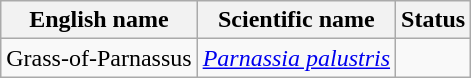<table class="wikitable" |>
<tr>
<th>English name</th>
<th>Scientific name</th>
<th>Status</th>
</tr>
<tr>
<td>Grass-of-Parnassus</td>
<td><em><a href='#'>Parnassia palustris</a></em></td>
<td></td>
</tr>
</table>
